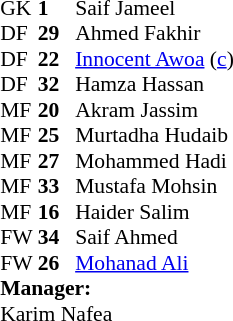<table style="font-size: 90%" cellspacing="0" cellpadding="0" align="center">
<tr>
<td colspan="4"></td>
</tr>
<tr>
<th width="25"></th>
<th width="25"></th>
</tr>
<tr>
<td>GK</td>
<td><strong>1</strong></td>
<td> Saif Jameel</td>
</tr>
<tr>
<td>DF</td>
<td><strong>29</strong></td>
<td> Ahmed Fakhir</td>
</tr>
<tr>
<td>DF</td>
<td><strong>22</strong></td>
<td> <a href='#'>Innocent Awoa</a> (<a href='#'>c</a>)</td>
</tr>
<tr>
<td>DF</td>
<td><strong>32</strong></td>
<td> Hamza Hassan</td>
</tr>
<tr>
<td>MF</td>
<td><strong>20</strong></td>
<td> Akram Jassim</td>
</tr>
<tr>
<td>MF</td>
<td><strong>25</strong></td>
<td> Murtadha Hudaib</td>
</tr>
<tr>
<td>MF</td>
<td><strong>27</strong></td>
<td> Mohammed Hadi</td>
</tr>
<tr>
<td>MF</td>
<td><strong>33</strong></td>
<td> Mustafa Mohsin</td>
</tr>
<tr>
<td>MF</td>
<td><strong>16</strong></td>
<td> Haider Salim</td>
</tr>
<tr>
<td>FW</td>
<td><strong>34</strong></td>
<td> Saif Ahmed</td>
</tr>
<tr>
<td>FW</td>
<td><strong>26</strong></td>
<td> <a href='#'>Mohanad Ali</a></td>
</tr>
<tr>
<td colspan=4><strong>Manager:</strong></td>
</tr>
<tr>
<td colspan="4"> Karim Nafea</td>
</tr>
</table>
